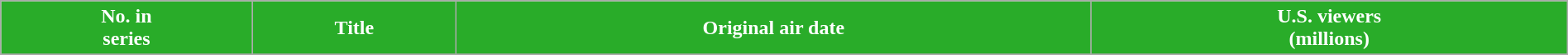<table class="wikitable plainrowheaders" width="100%">
<tr>
<th style="background-color: #29AC29; color:#ffffff;">No. in<br>series</th>
<th style="background-color: #29AC29; color:#ffffff;">Title</th>
<th style="background-color: #29AC29; color:#ffffff;">Original air date</th>
<th style="background-color: #29AC29; color:#ffffff;">U.S. viewers<br>(millions)</th>
</tr>
<tr>
</tr>
</table>
